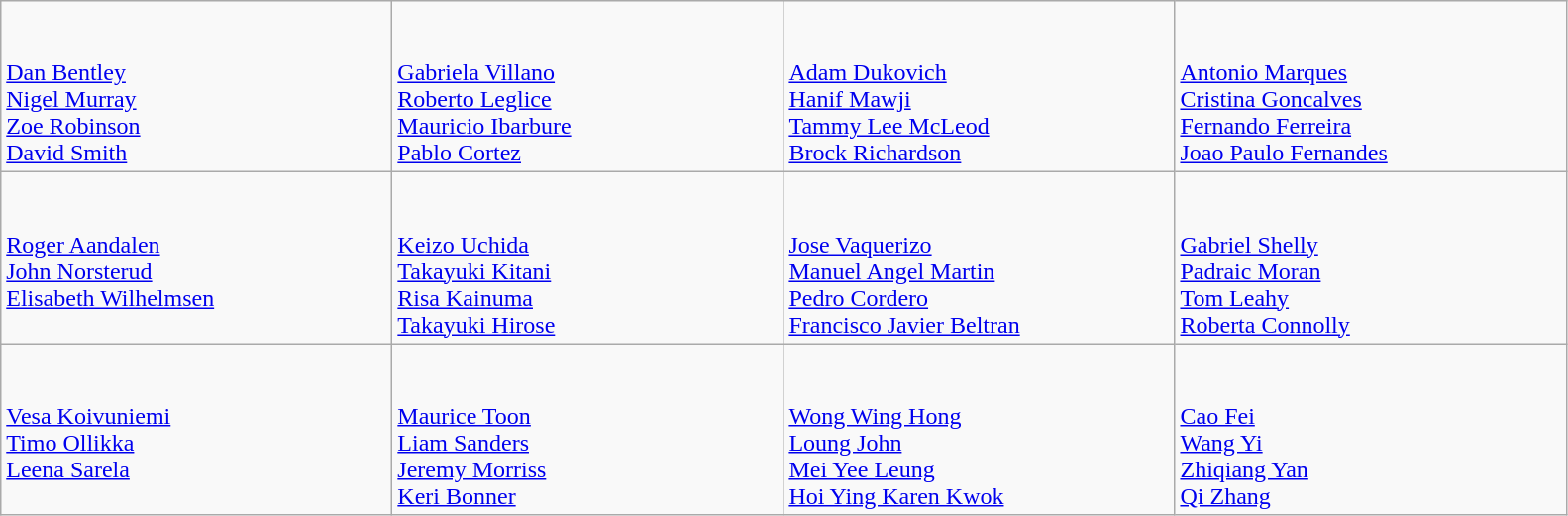<table class="wikitable">
<tr>
<td style="width:16em; vertical-align:top;"><br><br><a href='#'>Dan Bentley</a><br>
<a href='#'>Nigel Murray</a><br>
<a href='#'>Zoe Robinson</a><br>
<a href='#'>David Smith</a></td>
<td style="width:16em; vertical-align:top;"><br><br><a href='#'>Gabriela Villano</a><br>
<a href='#'>Roberto Leglice</a><br>
<a href='#'>Mauricio Ibarbure</a><br>
<a href='#'>Pablo Cortez</a></td>
<td style="width:16em; vertical-align:top;"><br><br><a href='#'>Adam Dukovich</a><br>
<a href='#'>Hanif Mawji</a><br>
<a href='#'>Tammy Lee McLeod</a><br>
<a href='#'>Brock Richardson</a></td>
<td style="width:16em; vertical-align:top;"><br><br><a href='#'>Antonio Marques</a><br>
<a href='#'>Cristina Goncalves</a><br>
<a href='#'>Fernando Ferreira</a><br>
<a href='#'>Joao Paulo Fernandes</a></td>
</tr>
<tr>
<td style="width:16em; vertical-align:top;"><br><br><a href='#'>Roger Aandalen</a><br>
<a href='#'>John Norsterud</a><br>
<a href='#'>Elisabeth Wilhelmsen</a><br></td>
<td style="width:16em; vertical-align:top;"><br><br><a href='#'>Keizo Uchida</a><br>
<a href='#'>Takayuki Kitani</a><br>
<a href='#'>Risa Kainuma</a><br>
<a href='#'>Takayuki Hirose</a></td>
<td style="width:16em; vertical-align:top;"><br><br><a href='#'>Jose Vaquerizo</a><br>
<a href='#'>Manuel Angel Martin</a><br>
<a href='#'>Pedro Cordero</a><br>
<a href='#'>Francisco Javier Beltran</a></td>
<td style="width:16em; vertical-align:top;"><br><br><a href='#'>Gabriel Shelly</a><br>
<a href='#'>Padraic Moran</a><br>
<a href='#'>Tom Leahy</a><br>
<a href='#'>Roberta Connolly</a></td>
</tr>
<tr>
<td style="width:16em; vertical-align:top;"><br><br><a href='#'>Vesa Koivuniemi</a><br>
<a href='#'>Timo Ollikka</a><br>
<a href='#'>Leena Sarela</a><br></td>
<td style="width:16em; vertical-align:top;"><br><br><a href='#'>Maurice Toon</a><br>
<a href='#'>Liam Sanders</a><br>
<a href='#'>Jeremy Morriss</a><br>
<a href='#'>Keri Bonner</a></td>
<td style="width:16em; vertical-align:top;"><br><br><a href='#'>Wong Wing Hong</a><br>
<a href='#'>Loung John</a><br>
<a href='#'>Mei Yee Leung</a><br>
<a href='#'>Hoi Ying Karen Kwok</a></td>
<td style="width:16em; vertical-align:top;"><br><br><a href='#'>Cao Fei</a><br>
<a href='#'>Wang Yi</a><br>
<a href='#'>Zhiqiang Yan</a><br>
<a href='#'>Qi Zhang</a></td>
</tr>
</table>
